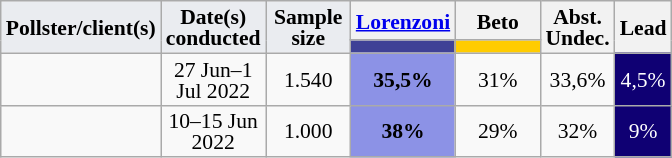<table class="wikitable sortable" style="text-align:center;font-size:90%;line-height:14px;">
<tr>
<td rowspan="2" class="unsortable" style="width:50px;background:#eaecf0;"><strong>Pollster/client(s)</strong></td>
<td rowspan="2" class="unsortable" style="width:50px;background:#eaecf0;"><strong>Date(s)<br>conducted</strong></td>
<td rowspan="2" class="unsortable" style="width:50px;background:#eaecf0;"><strong>Sample<br> size</strong></td>
<th class="unsortable" style="width:50px;"><a href='#'>Lorenzoni</a><br></th>
<th class="unsortable" style="width:50px;"><strong>Beto</strong><br></th>
<th rowspan="2" class="unsortable">Abst.<br>Undec.</th>
<th rowspan="2" class="unsortable">Lead</th>
</tr>
<tr>
<th data-sort-type="number" class="sortable" style="background:#3F4196;"></th>
<th data-sort-type="number" class="sortable" style="background:#ffcc00;"></th>
</tr>
<tr>
<td></td>
<td>27 Jun–1 Jul 2022</td>
<td>1.540</td>
<td style="background:#8c92e6;"><strong>35,5%</strong></td>
<td>31%</td>
<td>33,6%</td>
<td style="background:#0F0073;color:#FFFFFF;">4,5%</td>
</tr>
<tr>
<td></td>
<td>10–15 Jun 2022</td>
<td>1.000</td>
<td style="background:#8c92e6;"><strong>38%</strong></td>
<td>29%</td>
<td>32%</td>
<td style="background:#0F0073;color:#FFFFFF;">9%</td>
</tr>
</table>
